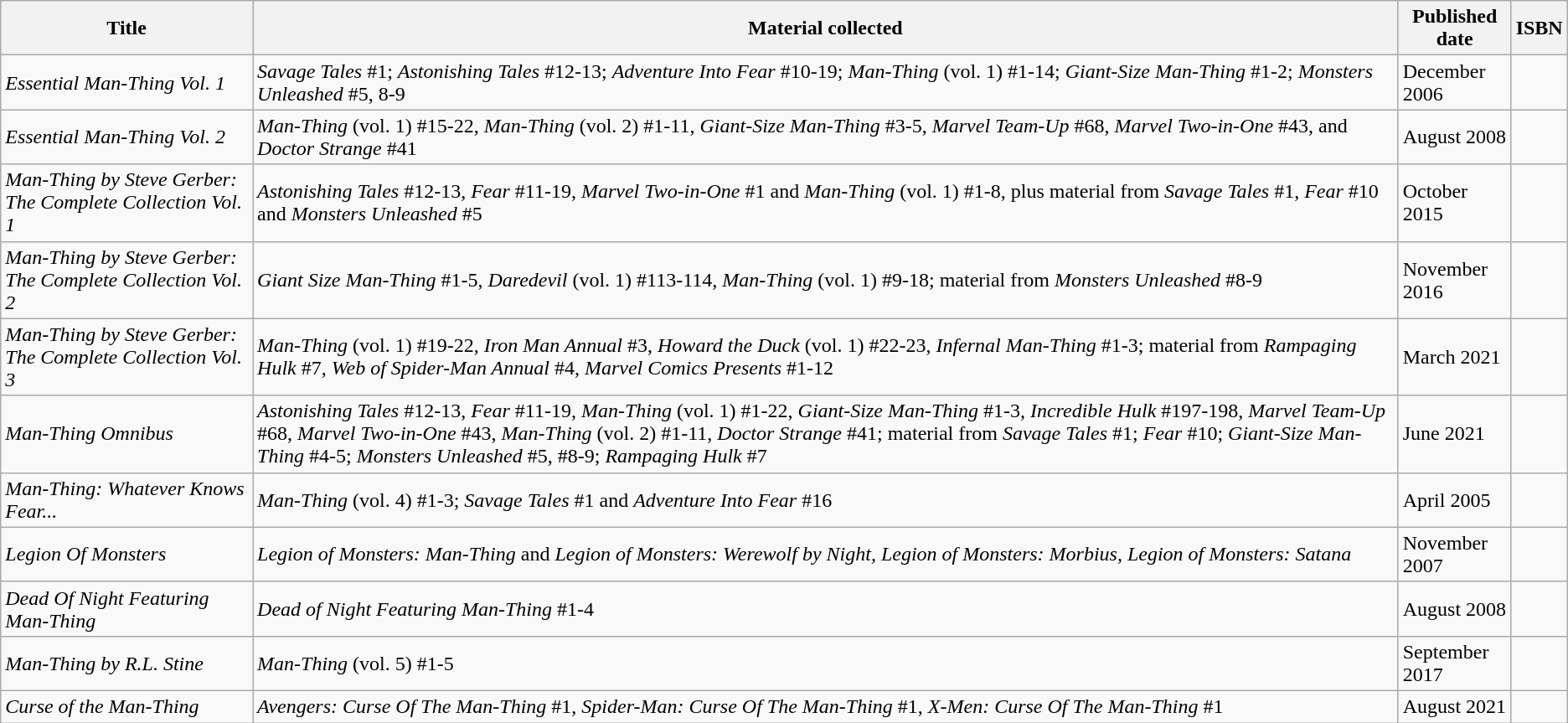<table class="wikitable">
<tr>
<th>Title</th>
<th>Material collected</th>
<th>Published date</th>
<th>ISBN</th>
</tr>
<tr>
<td><em>Essential Man-Thing Vol. 1</em></td>
<td><em>Savage Tales</em> #1; <em>Astonishing Tales</em> #12-13; <em>Adventure Into Fear</em> #10-19; <em>Man-Thing</em> (vol. 1) #1-14; <em>Giant-Size Man-Thing</em> #1-2; <em>Monsters Unleashed</em> #5, 8-9</td>
<td>December 2006</td>
<td></td>
</tr>
<tr>
<td><em>Essential Man-Thing Vol. 2</em></td>
<td><em>Man-Thing</em> (vol. 1) #15-22, <em>Man-Thing</em> (vol. 2) #1-11, <em>Giant-Size Man-Thing</em> #3-5, <em>Marvel Team-Up</em> #68, <em>Marvel Two-in-One</em> #43, and <em>Doctor Strange</em> #41</td>
<td>August 2008</td>
<td></td>
</tr>
<tr>
<td><em>Man-Thing by Steve Gerber: The Complete Collection Vol. 1</em></td>
<td><em>Astonishing Tales</em> #12-13, <em>Fear</em> #11-19, <em>Marvel Two-in-One</em> #1 and <em>Man-Thing</em> (vol. 1) #1-8, plus material from <em>Savage Tales</em> #1, <em>Fear</em> #10 and <em>Monsters Unleashed</em> #5</td>
<td>October 2015</td>
<td></td>
</tr>
<tr>
<td><em>Man-Thing by Steve Gerber: The Complete Collection Vol. 2</em></td>
<td><em>Giant Size Man-Thing</em> #1-5, <em>Daredevil</em> (vol. 1) #113-114, <em>Man-Thing</em> (vol. 1) #9-18; material from <em>Monsters Unleashed</em> #8-9</td>
<td>November 2016</td>
<td></td>
</tr>
<tr>
<td><em>Man-Thing by Steve Gerber: The Complete Collection Vol. 3</em></td>
<td><em>Man-Thing</em> (vol. 1) #19-22, <em>Iron Man Annual</em> #3, <em>Howard the Duck</em> (vol. 1) #22-23, <em>Infernal Man-Thing</em> #1-3; material from <em>Rampaging Hulk</em> #7, <em>Web of Spider-Man Annual</em> #4, <em>Marvel Comics Presents</em> #1-12</td>
<td>March 2021</td>
<td></td>
</tr>
<tr>
<td><em>Man-Thing Omnibus</em></td>
<td><em>Astonishing Tales</em> #12-13, <em>Fear</em> #11-19, <em>Man-Thing</em> (vol. 1) #1-22, <em>Giant-Size Man-Thing</em> #1-3, <em>Incredible Hulk</em> #197-198, <em>Marvel Team-Up</em> #68, <em>Marvel Two-in-One</em> #43, <em>Man-Thing</em> (vol. 2) #1-11, <em>Doctor Strange</em> #41; material from <em>Savage Tales</em> #1; <em>Fear</em> #10; <em>Giant-Size Man-Thing</em> #4-5; <em>Monsters Unleashed</em> #5, #8-9; <em>Rampaging Hulk</em> #7</td>
<td>June 2021</td>
<td></td>
</tr>
<tr>
<td><em>Man-Thing: Whatever Knows Fear...</em></td>
<td><em>Man-Thing</em> (vol. 4) #1-3; <em>Savage Tales</em> #1 and <em>Adventure Into Fear</em> #16</td>
<td>April 2005</td>
<td></td>
</tr>
<tr>
<td><em>Legion Of Monsters</em></td>
<td><em>Legion of Monsters: Man-Thing</em> and <em>Legion of Monsters: Werewolf by Night, Legion of Monsters: Morbius, Legion of Monsters: Satana</em></td>
<td>November 2007</td>
<td></td>
</tr>
<tr>
<td><em>Dead Of Night Featuring Man-Thing</em></td>
<td><em>Dead of Night Featuring Man-Thing</em> #1-4</td>
<td>August 2008</td>
<td></td>
</tr>
<tr>
<td><em>Man-Thing by R.L. Stine</em></td>
<td><em>Man-Thing</em> (vol. 5) #1-5</td>
<td>September 2017</td>
<td></td>
</tr>
<tr>
<td><em>Curse of the Man-Thing</em></td>
<td><em>Avengers: Curse Of The Man-Thing</em> #1, <em>Spider-Man: Curse Of The Man-Thing</em> #1, <em>X-Men: Curse Of The Man-Thing</em> #1</td>
<td>August 2021</td>
<td></td>
</tr>
</table>
